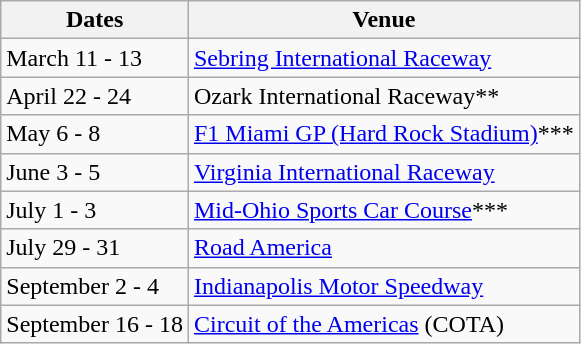<table class="wikitable">
<tr>
<th>Dates</th>
<th>Venue</th>
</tr>
<tr>
<td>March 11 - 13</td>
<td><a href='#'>Sebring International Raceway</a></td>
</tr>
<tr>
<td>April 22 - 24</td>
<td>Ozark International Raceway**</td>
</tr>
<tr>
<td>May 6 - 8</td>
<td><a href='#'>F1 Miami GP (Hard Rock Stadium)</a>***</td>
</tr>
<tr>
<td>June 3 - 5</td>
<td><a href='#'>Virginia International Raceway</a></td>
</tr>
<tr>
<td>July 1 - 3</td>
<td><a href='#'>Mid-Ohio Sports Car Course</a>***</td>
</tr>
<tr>
<td>July 29 - 31</td>
<td><a href='#'>Road America</a></td>
</tr>
<tr>
<td>September 2 - 4</td>
<td><a href='#'>Indianapolis Motor Speedway</a></td>
</tr>
<tr>
<td>September 16 - 18</td>
<td><a href='#'>Circuit of the Americas</a> (COTA)</td>
</tr>
</table>
